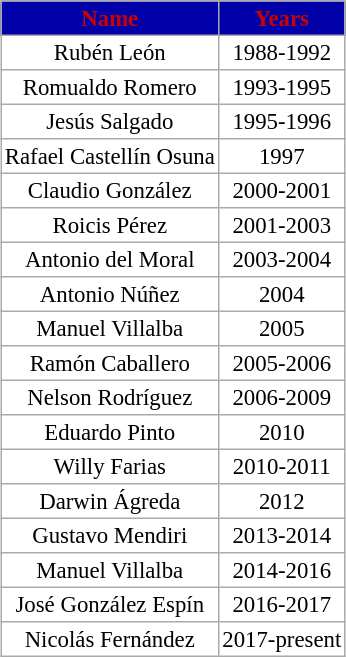<table align=center border=1 cellpadding="2" cellspacing="0" style="background: #FFFFFF; border: 1px #aaa solid; border-collapse: collapse; font-size: 95%; text-align: center;">
<tr align=center bgcolor=#0000A9 style="color:#cd0000;">
<th>Name</th>
<th>Years</th>
</tr>
<tr align=center>
<td>Rubén León</td>
<td>1988-1992</td>
</tr>
<tr align=center>
<td>Romualdo Romero</td>
<td>1993-1995</td>
</tr>
<tr align=center>
<td>Jesús Salgado</td>
<td>1995-1996</td>
</tr>
<tr align=center>
<td>Rafael Castellín Osuna</td>
<td>1997</td>
</tr>
<tr align=center>
<td>Claudio González</td>
<td>2000-2001</td>
</tr>
<tr align=center>
<td>Roicis Pérez</td>
<td>2001-2003</td>
</tr>
<tr align=center>
<td>Antonio del Moral</td>
<td>2003-2004</td>
</tr>
<tr align=center>
<td>Antonio Núñez</td>
<td>2004</td>
</tr>
<tr align=center>
<td>Manuel Villalba</td>
<td>2005</td>
</tr>
<tr align=center>
<td>Ramón Caballero</td>
<td>2005-2006</td>
</tr>
<tr align=center>
<td>Nelson Rodríguez</td>
<td>2006-2009</td>
</tr>
<tr align=center>
<td>Eduardo Pinto</td>
<td>2010</td>
</tr>
<tr align=center>
<td>Willy Farias</td>
<td>2010-2011</td>
</tr>
<tr align=center>
<td>Darwin Ágreda</td>
<td>2012</td>
</tr>
<tr align=center>
<td>Gustavo Mendiri</td>
<td>2013-2014</td>
</tr>
<tr align=center>
<td>Manuel Villalba</td>
<td>2014-2016</td>
</tr>
<tr align=center>
<td>José González Espín</td>
<td>2016-2017</td>
</tr>
<tr align=center>
<td>Nicolás Fernández</td>
<td>2017-present</td>
</tr>
</table>
